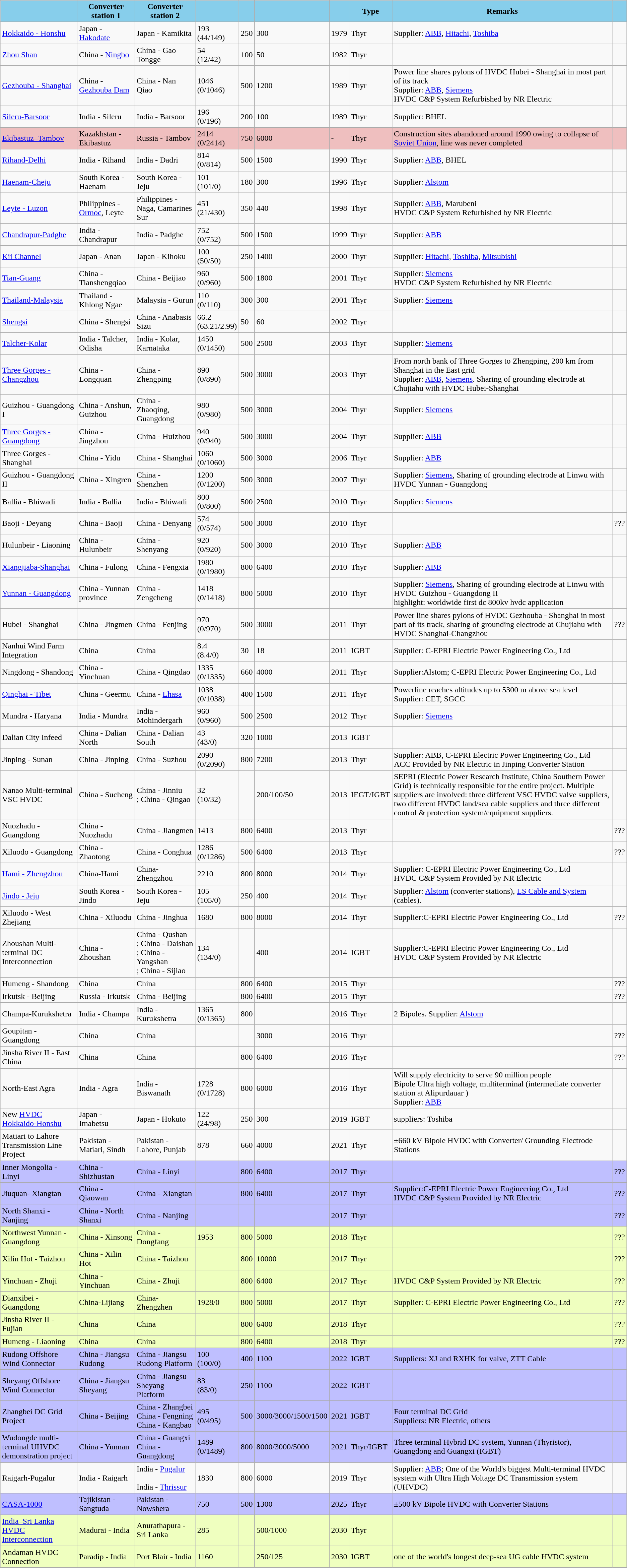<table class="wikitable sortable">
<tr>
<th style="background-color: #87CEEB"></th>
<th style="background-color: #87CEEB">Converter<br>station 1<br></th>
<th style="background-color: #87CEEB">Converter<br>station 2<br></th>
<th style="background-color: #87CEEB" data-sort-type="number"><br></th>
<th style="background-color: #87CEEB" data-sort-type="number"><br></th>
<th style="background-color: #87CEEB" data-sort-type="number"><br></th>
<th style="background-color: #87CEEB"><br></th>
<th style="background-color: #87CEEB">Type<br></th>
<th style="background-color: #87CEEB" class="unsortable">Remarks<br></th>
<th style="background-color: #87CEEB" class="unsortable"><br></th>
</tr>
<tr>
</tr>
<tr>
</tr>
<tr>
<td><a href='#'>Hokkaido - Honshu</a></td>
<td>Japan - <a href='#'>Hakodate</a><br></td>
<td>Japan - Kamikita <br></td>
<td>193 <br>(44/149)</td>
<td>250</td>
<td>300</td>
<td>1979</td>
<td>Thyr</td>
<td>Supplier: <a href='#'>ABB</a>, <a href='#'>Hitachi</a>, <a href='#'>Toshiba</a></td>
<td></td>
</tr>
<tr>
<td><a href='#'>Zhou Shan</a></td>
<td>China - <a href='#'>Ningbo</a><br></td>
<td>China - Gao Tongge <br></td>
<td>54 <br>(12/42)</td>
<td>100</td>
<td>50</td>
<td>1982</td>
<td>Thyr</td>
<td></td>
<td></td>
</tr>
<tr>
<td><a href='#'>Gezhouba - Shanghai</a></td>
<td>China - <a href='#'>Gezhouba Dam</a><br></td>
<td>China - Nan Qiao <br></td>
<td>1046 <br>(0/1046)</td>
<td>500</td>
<td>1200</td>
<td>1989</td>
<td>Thyr</td>
<td>Power line shares pylons of HVDC Hubei - Shanghai in most part of its track<br>Supplier: <a href='#'>ABB</a>, <a href='#'>Siemens</a><br>HVDC C&P System Refurbished by NR Electric</td>
<td></td>
</tr>
<tr>
<td><a href='#'>Sileru-Barsoor</a></td>
<td>India - Sileru <br></td>
<td>India - Barsoor <br></td>
<td>196 <br>(0/196)</td>
<td>200</td>
<td>100</td>
<td>1989</td>
<td>Thyr</td>
<td>Supplier: BHEL</td>
<td></td>
</tr>
<tr style="background:#efbfbf;">
<td><a href='#'>Ekibastuz–Tambov</a></td>
<td>Kazakhstan - Ekibastuz <br></td>
<td>Russia - Tambov <br></td>
<td>2414 <br>(0/2414)</td>
<td>750</td>
<td>6000</td>
<td>-</td>
<td>Thyr</td>
<td>Construction sites abandoned around 1990 owing to collapse of <a href='#'>Soviet Union</a>, line was never completed</td>
<td></td>
</tr>
<tr>
<td><a href='#'>Rihand-Delhi</a></td>
<td>India - Rihand <br></td>
<td>India - Dadri <br></td>
<td>814 <br>(0/814)</td>
<td>500</td>
<td>1500</td>
<td>1990</td>
<td>Thyr</td>
<td>Supplier: <a href='#'>ABB</a>, BHEL</td>
<td></td>
</tr>
<tr>
<td><a href='#'>Haenam-Cheju</a></td>
<td>South Korea - Haenam <br></td>
<td>South Korea - Jeju <br></td>
<td>101 <br>(101/0)</td>
<td>180</td>
<td>300</td>
<td>1996</td>
<td>Thyr</td>
<td>Supplier: <a href='#'>Alstom</a></td>
<td></td>
</tr>
<tr>
<td><a href='#'>Leyte - Luzon</a></td>
<td>Philippines - <a href='#'>Ormoc</a>, Leyte <br></td>
<td>Philippines - Naga, Camarines Sur <br></td>
<td>451 <br>(21/430)</td>
<td>350</td>
<td>440</td>
<td>1998</td>
<td>Thyr</td>
<td>Supplier: <a href='#'>ABB</a>, Marubeni<br>HVDC C&P System Refurbished by NR Electric</td>
<td></td>
</tr>
<tr>
<td><a href='#'>Chandrapur-Padghe</a></td>
<td>India - Chandrapur <br></td>
<td>India - Padghe <br></td>
<td>752 <br>(0/752)</td>
<td>500</td>
<td>1500</td>
<td>1999</td>
<td>Thyr</td>
<td>Supplier: <a href='#'>ABB</a></td>
<td></td>
</tr>
<tr>
<td><a href='#'>Kii Channel</a></td>
<td>Japan - Anan <br></td>
<td>Japan - Kihoku <br></td>
<td>100 <br>(50/50)</td>
<td>250</td>
<td>1400</td>
<td>2000</td>
<td>Thyr</td>
<td>Supplier: <a href='#'>Hitachi</a>, <a href='#'>Toshiba</a>, <a href='#'>Mitsubishi</a></td>
<td></td>
</tr>
<tr>
<td><a href='#'>Tian-Guang</a></td>
<td>China - Tianshengqiao <br></td>
<td>China - Beijiao <br></td>
<td>960 <br>(0/960)</td>
<td>500</td>
<td>1800</td>
<td>2001</td>
<td>Thyr</td>
<td>Supplier: <a href='#'>Siemens</a><br>HVDC C&P System Refurbished by NR Electric</td>
<td></td>
</tr>
<tr>
<td><a href='#'>Thailand-Malaysia</a></td>
<td>Thailand - Khlong Ngae <br></td>
<td>Malaysia - Gurun <br></td>
<td>110 <br>(0/110)</td>
<td>300</td>
<td>300</td>
<td>2001</td>
<td>Thyr</td>
<td>Supplier: <a href='#'>Siemens</a></td>
<td></td>
</tr>
<tr>
<td><a href='#'>Shengsi</a></td>
<td>China - Shengsi<br></td>
<td>China - Anabasis Sizu<br></td>
<td>66.2 <br>(63.21/2.99)</td>
<td>50</td>
<td>60</td>
<td>2002</td>
<td>Thyr</td>
<td></td>
<td></td>
</tr>
<tr>
<td><a href='#'>Talcher-Kolar</a></td>
<td>India - Talcher, Odisha <br></td>
<td>India - Kolar, Karnataka <br></td>
<td>1450 <br>(0/1450)</td>
<td>500</td>
<td>2500</td>
<td>2003</td>
<td>Thyr</td>
<td>Supplier: <a href='#'>Siemens</a></td>
<td></td>
</tr>
<tr>
<td><a href='#'>Three Gorges - Changzhou</a></td>
<td>China - Longquan <br></td>
<td>China - Zhengping <br></td>
<td>890 <br>(0/890)</td>
<td>500</td>
<td>3000</td>
<td>2003</td>
<td>Thyr</td>
<td>From north bank of Three Gorges to Zhengping, 200 km from Shanghai in the East grid <br>Supplier: <a href='#'>ABB</a>, <a href='#'>Siemens</a>. Sharing of grounding electrode at Chujiahu with HVDC Hubei-Shanghai</td>
<td></td>
</tr>
<tr>
<td>Guizhou - Guangdong I</td>
<td>China - Anshun, Guizhou <br></td>
<td>China - Zhaoqing, Guangdong <br></td>
<td>980 <br>(0/980)</td>
<td>500</td>
<td>3000</td>
<td>2004</td>
<td>Thyr</td>
<td>Supplier: <a href='#'>Siemens</a></td>
<td></td>
</tr>
<tr>
<td><a href='#'>Three Gorges - Guangdong</a></td>
<td>China - Jingzhou <br></td>
<td>China - Huizhou <br></td>
<td>940 <br>(0/940)</td>
<td>500</td>
<td>3000</td>
<td>2004</td>
<td>Thyr</td>
<td>Supplier: <a href='#'>ABB</a></td>
<td></td>
</tr>
<tr>
<td>Three Gorges - Shanghai</td>
<td>China - Yidu <br></td>
<td>China - Shanghai <br></td>
<td>1060 <br>(0/1060)</td>
<td>500</td>
<td>3000</td>
<td>2006</td>
<td>Thyr</td>
<td>Supplier: <a href='#'>ABB</a></td>
<td></td>
</tr>
<tr>
<td>Guizhou - Guangdong II</td>
<td>China - Xingren <br></td>
<td>China - Shenzhen <br></td>
<td>1200 <br>(0/1200)</td>
<td>500</td>
<td>3000</td>
<td>2007</td>
<td>Thyr</td>
<td>Supplier: <a href='#'>Siemens</a>, Sharing of grounding electrode at Linwu with HVDC Yunnan - Guangdong</td>
<td></td>
</tr>
<tr>
<td>Ballia - Bhiwadi</td>
<td>India - Ballia <br></td>
<td>India - Bhiwadi <br></td>
<td>800 <br>(0/800)</td>
<td>500</td>
<td>2500</td>
<td>2010</td>
<td>Thyr</td>
<td>Supplier: <a href='#'>Siemens</a></td>
<td></td>
</tr>
<tr>
<td>Baoji - Deyang</td>
<td>China - Baoji <br></td>
<td>China - Denyang <br></td>
<td>574 <br>(0/574)</td>
<td>500</td>
<td>3000</td>
<td>2010</td>
<td>Thyr</td>
<td></td>
<td>???</td>
</tr>
<tr>
<td>Hulunbeir - Liaoning</td>
<td>China - Hulunbeir <br></td>
<td>China - Shenyang <br></td>
<td>920 <br>(0/920)</td>
<td>500</td>
<td>3000</td>
<td>2010</td>
<td>Thyr</td>
<td>Supplier: <a href='#'>ABB</a></td>
<td></td>
</tr>
<tr>
<td><a href='#'>Xiangjiaba-Shanghai</a></td>
<td>China - Fulong <br></td>
<td>China - Fengxia <br></td>
<td>1980 <br>(0/1980)</td>
<td>800</td>
<td>6400</td>
<td>2010</td>
<td>Thyr</td>
<td>Supplier: <a href='#'>ABB</a></td>
<td></td>
</tr>
<tr>
<td><a href='#'>Yunnan - Guangdong</a></td>
<td>China - Yunnan province <br></td>
<td>China - Zengcheng <br></td>
<td>1418 <br>(0/1418)</td>
<td>800</td>
<td>5000</td>
<td>2010</td>
<td>Thyr</td>
<td>Supplier: <a href='#'>Siemens</a>, Sharing of grounding electrode at Linwu with HVDC Guizhou - Guangdong II<br>highlight: worldwide first dc 800kv hvdc application</td>
<td></td>
</tr>
<tr>
<td>Hubei - Shanghai</td>
<td>China - Jingmen <br></td>
<td>China - Fenjing  <br></td>
<td>970 <br>(0/970)</td>
<td>500</td>
<td>3000</td>
<td>2011</td>
<td>Thyr</td>
<td>Power line shares pylons of HVDC Gezhouba - Shanghai in most part of its track, sharing of grounding electrode at Chujiahu with HVDC Shanghai-Changzhou</td>
<td>???</td>
</tr>
<tr>
<td>Nanhui Wind Farm Integration</td>
<td>China</td>
<td>China</td>
<td>8.4 <br>(8.4/0)</td>
<td>30</td>
<td>18</td>
<td>2011</td>
<td>IGBT</td>
<td>Supplier: C-EPRI Electric Power Engineering Co., Ltd</td>
<td></td>
</tr>
<tr>
<td>Ningdong - Shandong</td>
<td>China - Yinchuan <br></td>
<td>China - Qingdao <br></td>
<td>1335 <br>(0/1335)</td>
<td>660</td>
<td>4000</td>
<td>2011</td>
<td>Thyr</td>
<td>Supplier:Alstom; C-EPRI Electric Power Engineering Co., Ltd</td>
<td></td>
</tr>
<tr>
<td><a href='#'>Qinghai - Tibet</a></td>
<td>China - Geermu <br></td>
<td>China - <a href='#'>Lhasa</a> <br></td>
<td>1038 <br>(0/1038)</td>
<td>400</td>
<td>1500</td>
<td>2011</td>
<td>Thyr</td>
<td>Powerline reaches altitudes up to 5300 m above sea level <br>Supplier: CET, SGCC</td>
<td></td>
</tr>
<tr>
<td>Mundra - Haryana</td>
<td>India - Mundra <br></td>
<td>India - Mohindergarh </td>
<td>960 <br>(0/960)</td>
<td>500</td>
<td>2500</td>
<td>2012</td>
<td>Thyr</td>
<td>Supplier: <a href='#'>Siemens</a></td>
<td></td>
</tr>
<tr>
<td>Dalian City Infeed</td>
<td>China - Dalian North</td>
<td>China - Dalian South</td>
<td>43 <br>(43/0)</td>
<td>320</td>
<td>1000</td>
<td>2013</td>
<td>IGBT</td>
<td></td>
<td></td>
</tr>
<tr>
<td>Jinping - Sunan</td>
<td>China - Jinping <br></td>
<td>China - Suzhou <br></td>
<td>2090 <br>(0/2090)</td>
<td>800</td>
<td>7200</td>
<td>2013</td>
<td>Thyr</td>
<td>Supplier: ABB, C-EPRI Electric Power Engineering Co., Ltd<br>ACC Provided by NR Electric in Jinping Converter Station</td>
<td></td>
</tr>
<tr>
<td>Nanao Multi-terminal VSC HVDC</td>
<td>China - Sucheng <br></td>
<td>China - Jinniu <br>; China - Qingao <br></td>
<td>32 <br>(10/32)</td>
<td></td>
<td>200/100/50</td>
<td>2013</td>
<td>IEGT/IGBT</td>
<td>SEPRI (Electric Power Research Institute, China Southern Power Grid) is technically responsible for the entire project. Multiple suppliers are involved: three different VSC HVDC valve suppliers, two different HVDC land/sea cable suppliers and three different control & protection system/equipment suppliers.</td>
<td></td>
</tr>
<tr>
<td>Nuozhadu - Guangdong</td>
<td>China - Nuozhadu <br></td>
<td>China - Jiangmen<br></td>
<td>1413</td>
<td>800</td>
<td>6400</td>
<td>2013</td>
<td>Thyr</td>
<td></td>
<td>???</td>
</tr>
<tr>
<td>Xiluodo - Guangdong</td>
<td>China - Zhaotong  <br></td>
<td>China - Conghua <br></td>
<td>1286 <br>(0/1286)</td>
<td>500</td>
<td>6400</td>
<td>2013</td>
<td>Thyr</td>
<td></td>
<td>???</td>
</tr>
<tr>
<td><a href='#'>Hami - Zhengzhou</a></td>
<td>China-Hami <br></td>
<td>China-Zhengzhou <br></td>
<td>2210</td>
<td>800</td>
<td>8000</td>
<td>2014</td>
<td>Thyr</td>
<td>Supplier: C-EPRI Electric Power Engineering Co., Ltd<br>HVDC C&P System Provided by NR Electric</td>
<td></td>
</tr>
<tr>
<td><a href='#'>Jindo - Jeju</a></td>
<td>South Korea - Jindo <br></td>
<td>South Korea - Jeju <br></td>
<td>105 <br>(105/0)</td>
<td>250</td>
<td>400</td>
<td>2014</td>
<td>Thyr</td>
<td>Supplier: <a href='#'>Alstom</a> (converter stations), <a href='#'>LS Cable and System</a> (cables).</td>
<td></td>
</tr>
<tr>
<td>Xiluodo - West Zhejiang</td>
<td>China - Xiluodu  <br></td>
<td>China - Jinghua<br></td>
<td>1680</td>
<td>800</td>
<td>8000</td>
<td>2014</td>
<td>Thyr</td>
<td>Supplier:C-EPRI Electric Power Engineering Co., Ltd</td>
<td>???</td>
</tr>
<tr>
<td>Zhoushan Multi-terminal DC Interconnection</td>
<td>China - Zhoushan <br></td>
<td>China - Qushan <br> ; China - Daishan <br> ; China - Yangshan <br> ; China - Sijiao <br></td>
<td>134 <br>(134/0)</td>
<td></td>
<td>400</td>
<td>2014</td>
<td>IGBT</td>
<td>Supplier:C-EPRI Electric Power Engineering Co., Ltd<br>HVDC C&P System Provided by NR Electric</td>
<td></td>
</tr>
<tr>
<td>Humeng - Shandong</td>
<td>China</td>
<td>China</td>
<td></td>
<td>800</td>
<td>6400</td>
<td>2015</td>
<td>Thyr</td>
<td></td>
<td>???</td>
</tr>
<tr>
<td>Irkutsk - Beijing</td>
<td>Russia - Irkutsk</td>
<td>China - Beijing</td>
<td></td>
<td>800</td>
<td>6400</td>
<td>2015</td>
<td>Thyr</td>
<td></td>
<td>???</td>
</tr>
<tr>
<td>Champa-Kurukshetra</td>
<td>India - Champa</td>
<td>India - Kurukshetra</td>
<td>1365 <br>(0/1365)</td>
<td>800</td>
<td></td>
<td>2016</td>
<td>Thyr</td>
<td>2 Bipoles. Supplier: <a href='#'>Alstom</a></td>
<td></td>
</tr>
<tr>
<td>Goupitan - Guangdong</td>
<td>China</td>
<td>China</td>
<td></td>
<td></td>
<td>3000</td>
<td>2016</td>
<td>Thyr</td>
<td></td>
<td>???</td>
</tr>
<tr>
<td>Jinsha River II - East China</td>
<td>China</td>
<td>China</td>
<td></td>
<td>800</td>
<td>6400</td>
<td>2016</td>
<td>Thyr</td>
<td></td>
<td>???</td>
</tr>
<tr>
<td>North-East Agra</td>
<td>India - Agra <br></td>
<td>India - Biswanath <br> </td>
<td>1728 <br>(0/1728)</td>
<td>800</td>
<td>6000</td>
<td>2016</td>
<td>Thyr</td>
<td>Will supply electricity to serve 90 million people <br>Bipole Ultra high voltage, multiterminal (intermediate converter station at Alipurdauar ) <br>Supplier: <a href='#'>ABB</a></td>
<td></td>
</tr>
<tr>
<td>New <a href='#'>HVDC Hokkaido-Honshu</a></td>
<td>Japan - Imabetsu <br></td>
<td>Japan - Hokuto  <br></td>
<td>122 <br>(24/98)</td>
<td>250</td>
<td>300</td>
<td>2019</td>
<td>IGBT</td>
<td>suppliers: Toshiba</td>
<td></td>
</tr>
<tr>
<td>Matiari to Lahore Transmission Line Project</td>
<td>Pakistan - Matiari, Sindh</td>
<td>Pakistan - Lahore, Punjab</td>
<td>878</td>
<td>660</td>
<td>4000</td>
<td>2021</td>
<td>Thyr</td>
<td>±660 kV Bipole HVDC with Converter/ Grounding Electrode Stations</td>
<td></td>
</tr>
<tr style="background:#bfbfff;">
<td>Inner Mongolia - Linyi</td>
<td>China - Shizhustan<br></td>
<td>China - Linyi<br></td>
<td></td>
<td>800</td>
<td>6400</td>
<td>2017</td>
<td>Thyr</td>
<td></td>
<td>???</td>
</tr>
<tr style="background:#bfbfff;">
<td>Jiuquan- Xiangtan</td>
<td>China - Qiaowan <br></td>
<td>China - Xiangtan <br></td>
<td></td>
<td>800</td>
<td>6400</td>
<td>2017</td>
<td>Thyr</td>
<td>Supplier:C-EPRI Electric Power Engineering Co., Ltd<br>HVDC C&P System Provided by NR Electric</td>
<td>???</td>
</tr>
<tr style="background:#bfbfff;">
<td>North Shanxi - Nanjing</td>
<td>China - North Shanxi <br></td>
<td>China - Nanjing <br></td>
<td></td>
<td></td>
<td></td>
<td>2017</td>
<td>Thyr</td>
<td></td>
<td>???</td>
</tr>
<tr style="background:#efffbf;">
<td>Northwest Yunnan - Guangdong</td>
<td>China - Xinsong <br></td>
<td>China - Dongfang <br></td>
<td>1953</td>
<td>800</td>
<td>5000</td>
<td>2018</td>
<td>Thyr</td>
<td></td>
<td>???</td>
</tr>
<tr style="background:#efffbf;">
<td>Xilin Hot - Taizhou</td>
<td>China - Xilin Hot <br></td>
<td>China - Taizhou <br></td>
<td></td>
<td>800</td>
<td>10000</td>
<td>2017</td>
<td>Thyr</td>
<td></td>
<td>???</td>
</tr>
<tr style="background:#efffbf;">
<td>Yinchuan - Zhuji</td>
<td>China - Yinchuan <br></td>
<td>China - Zhuji <br></td>
<td></td>
<td>800</td>
<td>6400</td>
<td>2017</td>
<td>Thyr</td>
<td>HVDC C&P System Provided by NR Electric</td>
<td>???</td>
</tr>
<tr style="background:#efffbf;">
<td>Dianxibei - Guangdong</td>
<td>China-Lijiang</td>
<td>China-Zhengzhen</td>
<td>1928/0</td>
<td>800</td>
<td>5000</td>
<td>2017</td>
<td>Thyr</td>
<td>Supplier: C-EPRI Electric Power Engineering Co., Ltd</td>
<td>???</td>
</tr>
<tr style="background:#efffbf;">
<td>Jinsha River II - Fujian</td>
<td>China</td>
<td>China</td>
<td></td>
<td>800</td>
<td>6400</td>
<td>2018</td>
<td>Thyr</td>
<td></td>
<td>???</td>
</tr>
<tr style="background:#efffbf;">
<td>Humeng - Liaoning</td>
<td>China</td>
<td>China</td>
<td></td>
<td>800</td>
<td>6400</td>
<td>2018</td>
<td>Thyr</td>
<td></td>
<td>???</td>
</tr>
<tr style="background:#bfbfff;">
<td>Rudong Offshore Wind Connector</td>
<td>China - Jiangsu Rudong</td>
<td>China - Jiangsu Rudong Platform</td>
<td>100 <br>(100/0)</td>
<td>400</td>
<td>1100</td>
<td>2022</td>
<td>IGBT</td>
<td>Suppliers: XJ and RXHK for valve, ZTT Cable</td>
<td></td>
</tr>
<tr style="background:#bfbfff;">
<td>Sheyang Offshore Wind Connector</td>
<td>China - Jiangsu Sheyang</td>
<td>China - Jiangsu Sheyang Platform</td>
<td>83 <br>(83/0)</td>
<td>250</td>
<td>1100</td>
<td>2022</td>
<td>IGBT</td>
<td></td>
<td></td>
</tr>
<tr style="background:#bfbfff;">
<td>Zhangbei DC Grid Project</td>
<td>China - Beijing</td>
<td>China - Zhangbei <br> China - Fengning <br> China - Kangbao <br></td>
<td>495 <br> (0/495)</td>
<td>500</td>
<td>3000/3000/1500/1500</td>
<td>2021</td>
<td>IGBT</td>
<td>Four terminal DC Grid<br>Suppliers: NR Electric, others</td>
<td></td>
</tr>
<tr style="background:#bfbfff;">
<td>Wudongde multi-terminal UHVDC demonstration project</td>
<td>China - Yunnan</td>
<td>China - Guangxi <br> China - Guangdong</td>
<td>1489 <br> (0/1489)</td>
<td>800</td>
<td>8000/3000/5000</td>
<td>2021</td>
<td>Thyr/IGBT</td>
<td>Three terminal Hybrid DC system, Yunnan (Thyristor), Guangdong and Guangxi (IGBT)</td>
<td></td>
</tr>
<tr>
<td>Raigarh-Pugalur</td>
<td>India - Raigarh <br></td>
<td>India - <a href='#'>Pugalur</a> <br> <br> India - <a href='#'>Thrissur</a></td>
<td>1830 <br></td>
<td>800</td>
<td>6000</td>
<td>2019</td>
<td>Thyr</td>
<td>Supplier: <a href='#'>ABB</a>; One of the World's biggest Multi-terminal HVDC system with Ultra High Voltage DC Transmission system (UHVDC)</td>
<td></td>
</tr>
<tr style="background:#bfbfff;">
<td><a href='#'>CASA-1000</a></td>
<td>Tajikistan - Sangtuda</td>
<td>Pakistan - Nowshera</td>
<td>750</td>
<td>500</td>
<td>1300</td>
<td>2025</td>
<td>Thyr</td>
<td>±500 kV Bipole HVDC with Converter Stations</td>
<td></td>
</tr>
<tr style="background:#efffbf;">
<td><a href='#'>India–Sri Lanka HVDC Interconnection</a></td>
<td>Madurai - India</td>
<td>Anurathapura - Sri Lanka</td>
<td>285</td>
<td></td>
<td>500/1000</td>
<td>2030</td>
<td>Thyr</td>
<td></td>
<td></td>
</tr>
<tr style="background:#efffbf;">
<td>Andaman HVDC Connection</td>
<td>Paradip - India</td>
<td>Port Blair - India</td>
<td>1160</td>
<td></td>
<td>250/125</td>
<td>2030</td>
<td>IGBT</td>
<td>one of the world's longest deep-sea UG cable HVDC system</td>
<td></td>
</tr>
</table>
